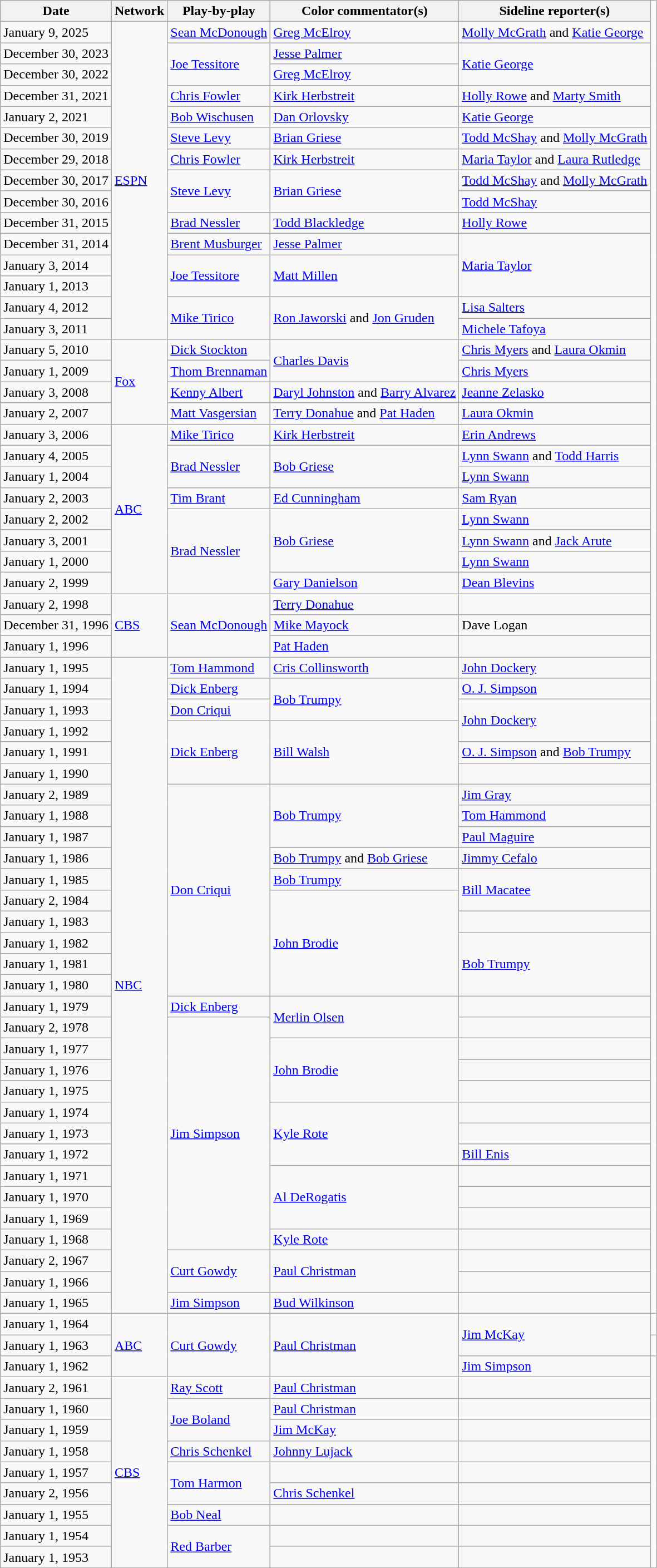<table class="wikitable">
<tr>
<th>Date</th>
<th>Network</th>
<th>Play-by-play</th>
<th>Color commentator(s)</th>
<th>Sideline reporter(s)</th>
</tr>
<tr>
<td>January 9, 2025</td>
<td rowspan=15><a href='#'>ESPN</a></td>
<td><a href='#'>Sean McDonough</a></td>
<td><a href='#'>Greg McElroy</a></td>
<td><a href='#'>Molly McGrath</a> and <a href='#'>Katie George</a></td>
</tr>
<tr>
<td>December 30, 2023</td>
<td rowspan=2><a href='#'>Joe Tessitore</a></td>
<td><a href='#'>Jesse Palmer</a></td>
<td rowspan=2><a href='#'>Katie George</a></td>
</tr>
<tr>
<td>December 30, 2022</td>
<td><a href='#'>Greg McElroy</a></td>
</tr>
<tr>
<td>December 31, 2021</td>
<td><a href='#'>Chris Fowler</a></td>
<td><a href='#'>Kirk Herbstreit</a></td>
<td><a href='#'>Holly Rowe</a> and <a href='#'>Marty Smith</a></td>
</tr>
<tr>
<td>January 2, 2021</td>
<td><a href='#'>Bob Wischusen</a></td>
<td><a href='#'>Dan Orlovsky</a></td>
<td><a href='#'>Katie George</a></td>
</tr>
<tr>
<td>December 30, 2019</td>
<td><a href='#'>Steve Levy</a></td>
<td><a href='#'>Brian Griese</a></td>
<td><a href='#'>Todd McShay</a> and <a href='#'>Molly McGrath</a></td>
</tr>
<tr>
<td>December 29, 2018</td>
<td><a href='#'>Chris Fowler</a></td>
<td><a href='#'>Kirk Herbstreit</a></td>
<td><a href='#'>Maria Taylor</a> and <a href='#'>Laura Rutledge</a></td>
</tr>
<tr>
<td>December 30, 2017</td>
<td rowspan=2><a href='#'>Steve Levy</a></td>
<td rowspan=2><a href='#'>Brian Griese</a></td>
<td><a href='#'>Todd McShay</a> and <a href='#'>Molly McGrath</a></td>
</tr>
<tr>
<td>December 30, 2016</td>
<td><a href='#'>Todd McShay</a></td>
</tr>
<tr>
<td>December 31, 2015</td>
<td><a href='#'>Brad Nessler</a></td>
<td><a href='#'>Todd Blackledge</a></td>
<td><a href='#'>Holly Rowe</a></td>
</tr>
<tr>
<td>December 31, 2014</td>
<td><a href='#'>Brent Musburger</a></td>
<td><a href='#'>Jesse Palmer</a></td>
<td rowspan=3><a href='#'>Maria Taylor</a></td>
</tr>
<tr>
<td>January 3, 2014</td>
<td rowspan=2><a href='#'>Joe Tessitore</a></td>
<td rowspan=2><a href='#'>Matt Millen</a></td>
</tr>
<tr>
<td>January 1, 2013</td>
</tr>
<tr>
<td>January 4, 2012</td>
<td rowspan=2><a href='#'>Mike Tirico</a></td>
<td rowspan=2><a href='#'>Ron Jaworski</a> and <a href='#'>Jon Gruden</a></td>
<td><a href='#'>Lisa Salters</a></td>
</tr>
<tr>
<td>January 3, 2011</td>
<td><a href='#'>Michele Tafoya</a></td>
</tr>
<tr>
<td>January 5, 2010</td>
<td rowspan=4><a href='#'>Fox</a></td>
<td><a href='#'>Dick Stockton</a></td>
<td rowspan=2><a href='#'>Charles Davis</a></td>
<td><a href='#'>Chris Myers</a> and <a href='#'>Laura Okmin</a></td>
</tr>
<tr>
<td>January 1, 2009</td>
<td><a href='#'>Thom Brennaman</a></td>
<td><a href='#'>Chris Myers</a></td>
</tr>
<tr>
<td>January 3, 2008</td>
<td><a href='#'>Kenny Albert</a></td>
<td><a href='#'>Daryl Johnston</a> and <a href='#'>Barry Alvarez</a></td>
<td><a href='#'>Jeanne Zelasko</a></td>
</tr>
<tr>
<td>January 2, 2007</td>
<td><a href='#'>Matt Vasgersian</a></td>
<td><a href='#'>Terry Donahue</a> and <a href='#'>Pat Haden</a></td>
<td><a href='#'>Laura Okmin</a></td>
</tr>
<tr>
<td>January 3, 2006</td>
<td rowspan=8><a href='#'>ABC</a></td>
<td><a href='#'>Mike Tirico</a></td>
<td><a href='#'>Kirk Herbstreit</a></td>
<td><a href='#'>Erin Andrews</a></td>
</tr>
<tr>
<td>January 4, 2005</td>
<td rowspan=2><a href='#'>Brad Nessler</a></td>
<td rowspan=2><a href='#'>Bob Griese</a></td>
<td><a href='#'>Lynn Swann</a> and <a href='#'>Todd Harris</a></td>
</tr>
<tr>
<td>January 1, 2004</td>
<td><a href='#'>Lynn Swann</a></td>
</tr>
<tr>
<td>January 2, 2003</td>
<td><a href='#'>Tim Brant</a></td>
<td><a href='#'>Ed Cunningham</a></td>
<td><a href='#'>Sam Ryan</a></td>
</tr>
<tr>
<td>January 2, 2002</td>
<td rowspan=4><a href='#'>Brad Nessler</a></td>
<td rowspan=3><a href='#'>Bob Griese</a></td>
<td><a href='#'>Lynn Swann</a></td>
</tr>
<tr>
<td>January 3, 2001</td>
<td><a href='#'>Lynn Swann</a> and <a href='#'>Jack Arute</a></td>
</tr>
<tr>
<td>January 1, 2000</td>
<td><a href='#'>Lynn Swann</a></td>
</tr>
<tr>
<td>January 2, 1999</td>
<td><a href='#'>Gary Danielson</a></td>
<td><a href='#'>Dean Blevins</a></td>
</tr>
<tr>
<td>January 2, 1998</td>
<td rowspan=3><a href='#'>CBS</a></td>
<td rowspan=3><a href='#'>Sean McDonough</a></td>
<td><a href='#'>Terry Donahue</a></td>
<td></td>
</tr>
<tr>
<td>December 31, 1996</td>
<td><a href='#'>Mike Mayock</a></td>
<td>Dave Logan</td>
</tr>
<tr>
<td>January 1, 1996</td>
<td><a href='#'>Pat Haden</a></td>
<td></td>
</tr>
<tr>
<td>January 1, 1995</td>
<td rowspan=31><a href='#'>NBC</a></td>
<td><a href='#'>Tom Hammond</a></td>
<td><a href='#'>Cris Collinsworth</a></td>
<td><a href='#'>John Dockery</a></td>
</tr>
<tr>
<td>January 1, 1994</td>
<td><a href='#'>Dick Enberg</a></td>
<td rowspan=2><a href='#'>Bob Trumpy</a></td>
<td><a href='#'>O. J. Simpson</a></td>
</tr>
<tr>
<td>January 1, 1993</td>
<td><a href='#'>Don Criqui</a></td>
<td rowspan=2><a href='#'>John Dockery</a></td>
</tr>
<tr>
<td>January 1, 1992</td>
<td rowspan=3><a href='#'>Dick Enberg</a></td>
<td rowspan=3><a href='#'>Bill Walsh</a></td>
</tr>
<tr>
<td>January 1, 1991</td>
<td><a href='#'>O. J. Simpson</a> and <a href='#'>Bob Trumpy</a></td>
</tr>
<tr>
<td>January 1, 1990</td>
<td></td>
</tr>
<tr>
<td>January 2, 1989</td>
<td rowspan=10><a href='#'>Don Criqui</a></td>
<td rowspan=3><a href='#'>Bob Trumpy</a></td>
<td><a href='#'>Jim Gray</a></td>
</tr>
<tr>
<td>January 1, 1988</td>
<td><a href='#'>Tom Hammond</a></td>
</tr>
<tr>
<td>January 1, 1987</td>
<td><a href='#'>Paul Maguire</a></td>
</tr>
<tr>
<td>January 1, 1986</td>
<td><a href='#'>Bob Trumpy</a> and <a href='#'>Bob Griese</a></td>
<td><a href='#'>Jimmy Cefalo</a></td>
</tr>
<tr>
<td>January 1, 1985</td>
<td><a href='#'>Bob Trumpy</a></td>
<td rowspan=2><a href='#'>Bill Macatee</a></td>
</tr>
<tr>
<td>January 2, 1984</td>
<td rowspan=5><a href='#'>John Brodie</a></td>
</tr>
<tr>
<td>January 1, 1983</td>
<td></td>
</tr>
<tr>
<td>January 1, 1982</td>
<td rowspan=3><a href='#'>Bob Trumpy</a></td>
</tr>
<tr>
<td>January 1, 1981</td>
</tr>
<tr>
<td>January 1, 1980</td>
</tr>
<tr>
<td>January 1, 1979</td>
<td><a href='#'>Dick Enberg</a></td>
<td rowspan=2><a href='#'>Merlin Olsen</a></td>
<td></td>
</tr>
<tr>
<td>January 2, 1978</td>
<td rowspan=11><a href='#'>Jim Simpson</a></td>
<td></td>
</tr>
<tr>
<td>January 1, 1977</td>
<td rowspan=3><a href='#'>John Brodie</a></td>
<td></td>
</tr>
<tr>
<td>January 1, 1976</td>
<td></td>
</tr>
<tr>
<td>January 1, 1975</td>
<td></td>
</tr>
<tr>
<td>January 1, 1974</td>
<td rowspan=3><a href='#'>Kyle Rote</a></td>
<td></td>
</tr>
<tr>
<td>January 1, 1973</td>
<td></td>
</tr>
<tr>
<td>January 1, 1972</td>
<td><a href='#'>Bill Enis</a></td>
</tr>
<tr>
<td>January 1, 1971</td>
<td rowspan=3><a href='#'>Al DeRogatis</a></td>
<td></td>
</tr>
<tr>
<td>January 1, 1970</td>
<td></td>
</tr>
<tr>
<td>January 1, 1969</td>
<td></td>
</tr>
<tr>
<td>January 1, 1968</td>
<td><a href='#'>Kyle Rote</a></td>
<td></td>
</tr>
<tr>
<td>January 2, 1967</td>
<td rowspan=2><a href='#'>Curt Gowdy</a></td>
<td rowspan=2><a href='#'>Paul Christman</a></td>
<td></td>
</tr>
<tr>
<td>January 1, 1966</td>
<td></td>
</tr>
<tr>
<td>January 1, 1965</td>
<td><a href='#'>Jim Simpson</a></td>
<td><a href='#'>Bud Wilkinson</a></td>
<td></td>
</tr>
<tr>
<td>January 1, 1964</td>
<td rowspan=3><a href='#'>ABC</a></td>
<td rowspan=3><a href='#'>Curt Gowdy</a></td>
<td rowspan=3><a href='#'>Paul Christman</a></td>
<td rowspan=2><a href='#'>Jim McKay</a></td>
<td></td>
</tr>
<tr>
<td>January 1, 1963</td>
<td></td>
</tr>
<tr>
<td>January 1, 1962</td>
<td><a href='#'>Jim Simpson</a></td>
</tr>
<tr>
<td>January 2, 1961</td>
<td rowspan=9><a href='#'>CBS</a></td>
<td><a href='#'>Ray Scott</a></td>
<td><a href='#'>Paul Christman</a></td>
<td></td>
</tr>
<tr>
<td>January 1, 1960</td>
<td rowspan=2><a href='#'>Joe Boland</a></td>
<td><a href='#'>Paul Christman</a></td>
<td></td>
</tr>
<tr>
<td>January 1, 1959</td>
<td><a href='#'>Jim McKay</a></td>
<td></td>
</tr>
<tr>
<td>January 1, 1958</td>
<td><a href='#'>Chris Schenkel</a></td>
<td><a href='#'>Johnny Lujack</a></td>
<td></td>
</tr>
<tr>
<td>January 1, 1957</td>
<td rowspan=2><a href='#'>Tom Harmon</a></td>
<td></td>
<td></td>
</tr>
<tr>
<td>January 2, 1956</td>
<td><a href='#'>Chris Schenkel</a></td>
<td></td>
</tr>
<tr>
<td>January 1, 1955</td>
<td><a href='#'>Bob Neal</a></td>
<td></td>
<td></td>
</tr>
<tr>
<td>January 1, 1954</td>
<td rowspan=2><a href='#'>Red Barber</a></td>
<td></td>
<td></td>
</tr>
<tr>
<td>January 1, 1953</td>
<td></td>
<td></td>
</tr>
<tr>
</tr>
</table>
